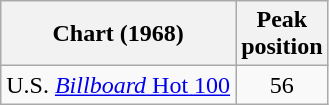<table class="wikitable sortable">
<tr>
<th>Chart (1968)</th>
<th>Peak<br>position</th>
</tr>
<tr>
<td>U.S. <a href='#'><em>Billboard</em> Hot 100</a></td>
<td align="center">56</td>
</tr>
</table>
